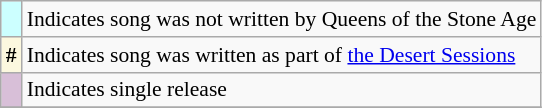<table class="wikitable" style="font-size:90%;">
<tr>
<th scope="row" style="background-color:#CCFFFF"></th>
<td>Indicates song was not written by Queens of the Stone Age</td>
</tr>
<tr>
<th style="background:#fcf8df;">#</th>
<td>Indicates song was written as part of <a href='#'>the Desert Sessions</a></td>
</tr>
<tr>
<th scope="row" style="background-color:#D8BFD8"></th>
<td>Indicates single release</td>
</tr>
<tr>
</tr>
</table>
